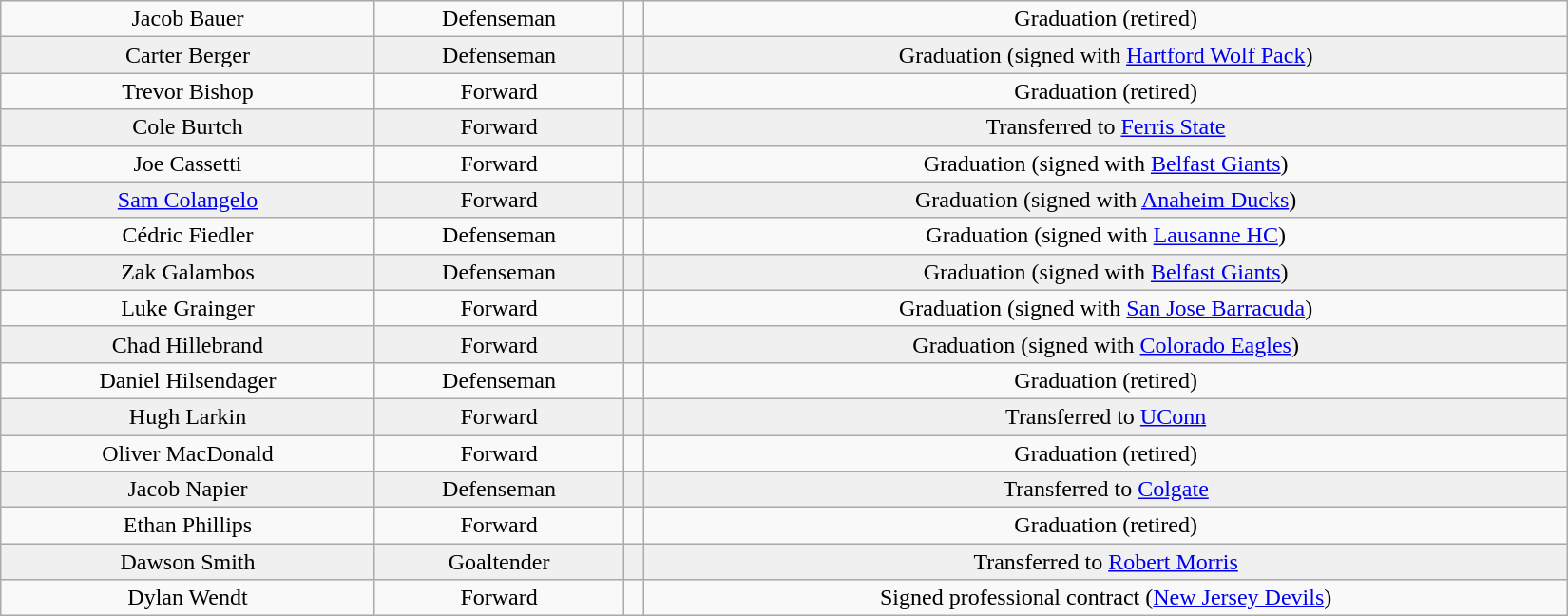<table class="wikitable" width="1100">
<tr align="center" bgcolor="">
<td>Jacob Bauer</td>
<td>Defenseman</td>
<td></td>
<td>Graduation (retired)</td>
</tr>
<tr align="center" bgcolor="f0f0f0">
<td>Carter Berger</td>
<td>Defenseman</td>
<td></td>
<td>Graduation (signed with <a href='#'>Hartford Wolf Pack</a>)</td>
</tr>
<tr align="center" bgcolor="">
<td>Trevor Bishop</td>
<td>Forward</td>
<td></td>
<td>Graduation (retired)</td>
</tr>
<tr align="center" bgcolor="f0f0f0">
<td>Cole Burtch</td>
<td>Forward</td>
<td></td>
<td>Transferred to <a href='#'>Ferris State</a></td>
</tr>
<tr align="center" bgcolor="">
<td>Joe Cassetti</td>
<td>Forward</td>
<td></td>
<td>Graduation (signed with <a href='#'>Belfast Giants</a>)</td>
</tr>
<tr align="center" bgcolor="f0f0f0">
<td><a href='#'>Sam Colangelo</a></td>
<td>Forward</td>
<td></td>
<td>Graduation (signed with <a href='#'>Anaheim Ducks</a>)</td>
</tr>
<tr align="center" bgcolor="">
<td>Cédric Fiedler</td>
<td>Defenseman</td>
<td></td>
<td>Graduation (signed with <a href='#'>Lausanne HC</a>)</td>
</tr>
<tr align="center" bgcolor="f0f0f0">
<td>Zak Galambos</td>
<td>Defenseman</td>
<td></td>
<td>Graduation (signed with <a href='#'>Belfast Giants</a>)</td>
</tr>
<tr align="center" bgcolor="">
<td>Luke Grainger</td>
<td>Forward</td>
<td></td>
<td>Graduation (signed with <a href='#'>San Jose Barracuda</a>)</td>
</tr>
<tr align="center" bgcolor="f0f0f0">
<td>Chad Hillebrand</td>
<td>Forward</td>
<td></td>
<td>Graduation (signed with <a href='#'>Colorado Eagles</a>)</td>
</tr>
<tr align="center" bgcolor="">
<td>Daniel Hilsendager</td>
<td>Defenseman</td>
<td></td>
<td>Graduation (retired)</td>
</tr>
<tr align="center" bgcolor="f0f0f0">
<td>Hugh Larkin</td>
<td>Forward</td>
<td></td>
<td>Transferred to <a href='#'>UConn</a></td>
</tr>
<tr align="center" bgcolor="">
<td>Oliver MacDonald</td>
<td>Forward</td>
<td></td>
<td>Graduation (retired)</td>
</tr>
<tr align="center" bgcolor="f0f0f0">
<td>Jacob Napier</td>
<td>Defenseman</td>
<td></td>
<td>Transferred to <a href='#'>Colgate</a></td>
</tr>
<tr align="center" bgcolor="">
<td>Ethan Phillips</td>
<td>Forward</td>
<td></td>
<td>Graduation (retired)</td>
</tr>
<tr align="center" bgcolor="f0f0f0">
<td>Dawson Smith</td>
<td>Goaltender</td>
<td></td>
<td>Transferred to <a href='#'>Robert Morris</a></td>
</tr>
<tr align="center" bgcolor="">
<td>Dylan Wendt</td>
<td>Forward</td>
<td></td>
<td>Signed professional contract (<a href='#'>New Jersey Devils</a>)</td>
</tr>
</table>
